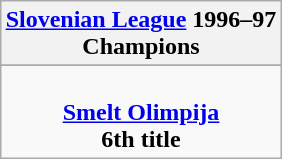<table class="wikitable" style="text-align: center; margin: 0 auto;">
<tr>
<th><a href='#'>Slovenian League</a> 1996–97<br>Champions</th>
</tr>
<tr>
</tr>
<tr>
<td><br><strong><a href='#'>Smelt Olimpija</a></strong><br><strong>6th title</strong></td>
</tr>
</table>
